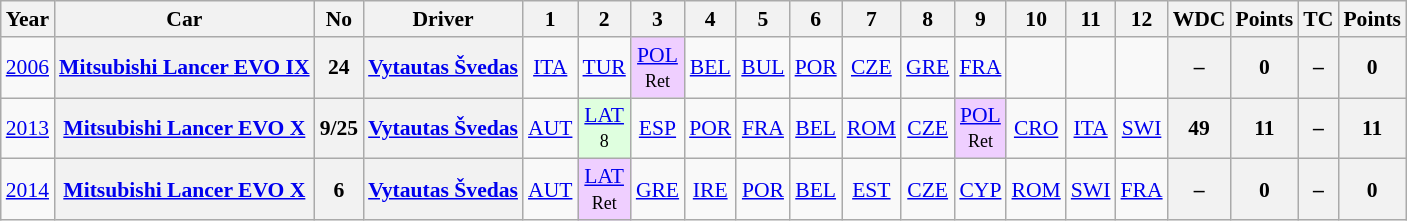<table class="wikitable" style="text-align:center; font-size:90%">
<tr>
<th>Year</th>
<th>Car</th>
<th>No</th>
<th>Driver</th>
<th>1</th>
<th>2</th>
<th>3</th>
<th>4</th>
<th>5</th>
<th>6</th>
<th>7</th>
<th>8</th>
<th>9</th>
<th>10</th>
<th>11</th>
<th>12</th>
<th>WDC</th>
<th>Points</th>
<th>TC</th>
<th>Points</th>
</tr>
<tr>
<td><a href='#'>2006</a></td>
<th><a href='#'>Mitsubishi Lancer EVO IX</a></th>
<th>24</th>
<th><a href='#'>Vytautas Švedas</a></th>
<td><a href='#'>ITA</a></td>
<td><a href='#'>TUR</a></td>
<td style="background:#EFCFFF;"><a href='#'>POL</a><br><small>Ret</small></td>
<td><a href='#'>BEL</a></td>
<td><a href='#'>BUL</a></td>
<td><a href='#'>POR</a></td>
<td><a href='#'>CZE</a></td>
<td><a href='#'>GRE</a></td>
<td><a href='#'>FRA</a></td>
<td></td>
<td></td>
<td></td>
<th>–</th>
<th>0</th>
<th>–</th>
<th>0</th>
</tr>
<tr>
<td><a href='#'>2013</a></td>
<th><a href='#'>Mitsubishi Lancer EVO X</a></th>
<th>9/25</th>
<th><a href='#'>Vytautas Švedas</a></th>
<td><a href='#'>AUT</a></td>
<td style="background:#dfffdf;"><a href='#'>LAT</a><br><small>8</small></td>
<td><a href='#'>ESP</a></td>
<td><a href='#'>POR</a></td>
<td><a href='#'>FRA</a></td>
<td><a href='#'>BEL</a></td>
<td><a href='#'>ROM</a></td>
<td><a href='#'>CZE</a></td>
<td style="background:#EFCFFF;"><a href='#'>POL</a><br><small>Ret</small></td>
<td><a href='#'>CRO</a></td>
<td><a href='#'>ITA</a></td>
<td><a href='#'>SWI</a></td>
<th>49</th>
<th>11</th>
<th>–</th>
<th>11</th>
</tr>
<tr>
<td><a href='#'>2014</a></td>
<th><a href='#'>Mitsubishi Lancer EVO X</a></th>
<th>6</th>
<th><a href='#'>Vytautas Švedas</a></th>
<td><a href='#'>AUT</a></td>
<td style="background:#EFCFFF;"><a href='#'>LAT</a><br><small>Ret</small></td>
<td><a href='#'>GRE</a></td>
<td><a href='#'>IRE</a></td>
<td><a href='#'>POR</a></td>
<td><a href='#'>BEL</a></td>
<td><a href='#'>EST</a></td>
<td><a href='#'>CZE</a></td>
<td><a href='#'>CYP</a></td>
<td><a href='#'>ROM</a></td>
<td><a href='#'>SWI</a></td>
<td><a href='#'>FRA</a></td>
<th>–</th>
<th>0</th>
<th>–</th>
<th>0</th>
</tr>
</table>
